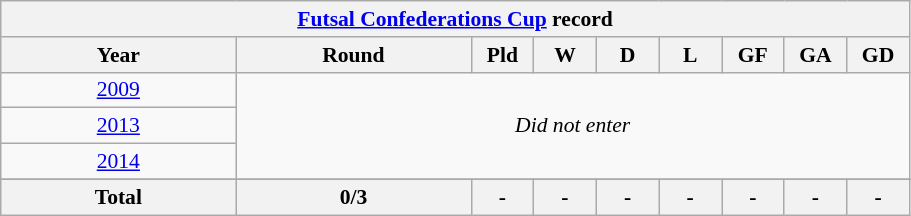<table class="wikitable" style="text-align: center;font-size:90%;">
<tr>
<th colspan=9><a href='#'>Futsal Confederations Cup</a> record</th>
</tr>
<tr>
<th width=150>Year</th>
<th width=150>Round</th>
<th width=35>Pld</th>
<th width=35>W</th>
<th width=35>D</th>
<th width=35>L</th>
<th width=35>GF</th>
<th width=35>GA</th>
<th width=35>GD</th>
</tr>
<tr>
<td> <a href='#'>2009</a></td>
<td colspan=8 rowspan=3><em>Did not enter</em></td>
</tr>
<tr>
<td> <a href='#'>2013</a></td>
</tr>
<tr>
<td> <a href='#'>2014</a></td>
</tr>
<tr>
</tr>
<tr>
</tr>
<tr>
</tr>
<tr>
</tr>
<tr>
</tr>
<tr>
</tr>
<tr>
<th><strong>Total</strong></th>
<th>0/3</th>
<th>-</th>
<th>-</th>
<th>-</th>
<th>-</th>
<th>-</th>
<th>-</th>
<th>-</th>
</tr>
</table>
